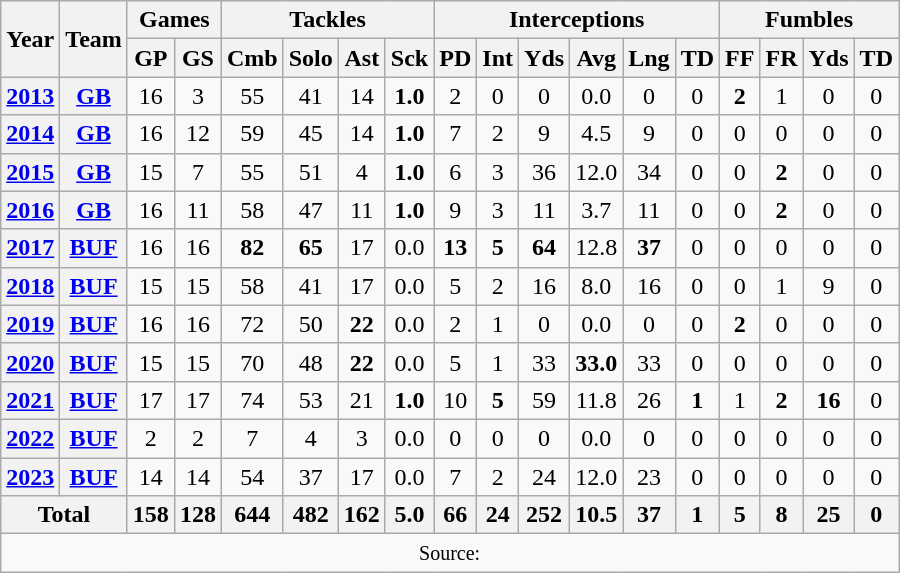<table class=wikitable style="text-align:center;">
<tr>
<th rowspan="2">Year</th>
<th rowspan="2">Team</th>
<th colspan="2">Games</th>
<th colspan="4">Tackles</th>
<th colspan="6">Interceptions</th>
<th colspan="4">Fumbles</th>
</tr>
<tr>
<th>GP</th>
<th>GS</th>
<th>Cmb</th>
<th>Solo</th>
<th>Ast</th>
<th>Sck</th>
<th>PD</th>
<th>Int</th>
<th>Yds</th>
<th>Avg</th>
<th>Lng</th>
<th>TD</th>
<th>FF</th>
<th>FR</th>
<th>Yds</th>
<th>TD</th>
</tr>
<tr>
<th><a href='#'>2013</a></th>
<th><a href='#'>GB</a></th>
<td>16</td>
<td>3</td>
<td>55</td>
<td>41</td>
<td>14</td>
<td><strong>1.0</strong></td>
<td>2</td>
<td>0</td>
<td>0</td>
<td>0.0</td>
<td>0</td>
<td>0</td>
<td><strong>2</strong></td>
<td>1</td>
<td>0</td>
<td>0</td>
</tr>
<tr>
<th><a href='#'>2014</a></th>
<th><a href='#'>GB</a></th>
<td>16</td>
<td>12</td>
<td>59</td>
<td>45</td>
<td>14</td>
<td><strong>1.0</strong></td>
<td>7</td>
<td>2</td>
<td>9</td>
<td>4.5</td>
<td>9</td>
<td>0</td>
<td>0</td>
<td>0</td>
<td>0</td>
<td>0</td>
</tr>
<tr>
<th><a href='#'>2015</a></th>
<th><a href='#'>GB</a></th>
<td>15</td>
<td>7</td>
<td>55</td>
<td>51</td>
<td>4</td>
<td><strong>1.0</strong></td>
<td>6</td>
<td>3</td>
<td>36</td>
<td>12.0</td>
<td>34</td>
<td>0</td>
<td>0</td>
<td><strong>2</strong></td>
<td>0</td>
<td>0</td>
</tr>
<tr>
<th><a href='#'>2016</a></th>
<th><a href='#'>GB</a></th>
<td>16</td>
<td>11</td>
<td>58</td>
<td>47</td>
<td>11</td>
<td><strong>1.0</strong></td>
<td>9</td>
<td>3</td>
<td>11</td>
<td>3.7</td>
<td>11</td>
<td>0</td>
<td>0</td>
<td><strong>2</strong></td>
<td>0</td>
<td>0</td>
</tr>
<tr>
<th><a href='#'>2017</a></th>
<th><a href='#'>BUF</a></th>
<td>16</td>
<td>16</td>
<td><strong>82</strong></td>
<td><strong>65</strong></td>
<td>17</td>
<td>0.0</td>
<td><strong>13</strong></td>
<td><strong>5</strong></td>
<td><strong>64</strong></td>
<td>12.8</td>
<td><strong>37</strong></td>
<td>0</td>
<td>0</td>
<td>0</td>
<td>0</td>
<td>0</td>
</tr>
<tr>
<th><a href='#'>2018</a></th>
<th><a href='#'>BUF</a></th>
<td>15</td>
<td>15</td>
<td>58</td>
<td>41</td>
<td>17</td>
<td>0.0</td>
<td>5</td>
<td>2</td>
<td>16</td>
<td>8.0</td>
<td>16</td>
<td>0</td>
<td>0</td>
<td>1</td>
<td>9</td>
<td>0</td>
</tr>
<tr>
<th><a href='#'>2019</a></th>
<th><a href='#'>BUF</a></th>
<td>16</td>
<td>16</td>
<td>72</td>
<td>50</td>
<td><strong>22</strong></td>
<td>0.0</td>
<td>2</td>
<td>1</td>
<td>0</td>
<td>0.0</td>
<td>0</td>
<td>0</td>
<td><strong>2</strong></td>
<td>0</td>
<td>0</td>
<td>0</td>
</tr>
<tr>
<th><a href='#'>2020</a></th>
<th><a href='#'>BUF</a></th>
<td>15</td>
<td>15</td>
<td>70</td>
<td>48</td>
<td><strong>22</strong></td>
<td>0.0</td>
<td>5</td>
<td>1</td>
<td>33</td>
<td><strong>33.0</strong></td>
<td>33</td>
<td>0</td>
<td>0</td>
<td>0</td>
<td>0</td>
<td>0</td>
</tr>
<tr>
<th><a href='#'>2021</a></th>
<th><a href='#'>BUF</a></th>
<td>17</td>
<td>17</td>
<td>74</td>
<td>53</td>
<td>21</td>
<td><strong>1.0</strong></td>
<td>10</td>
<td><strong>5</strong></td>
<td>59</td>
<td>11.8</td>
<td>26</td>
<td><strong>1</strong></td>
<td>1</td>
<td><strong>2</strong></td>
<td><strong>16</strong></td>
<td>0</td>
</tr>
<tr>
<th><a href='#'>2022</a></th>
<th><a href='#'>BUF</a></th>
<td>2</td>
<td>2</td>
<td>7</td>
<td>4</td>
<td>3</td>
<td>0.0</td>
<td>0</td>
<td>0</td>
<td>0</td>
<td>0.0</td>
<td>0</td>
<td>0</td>
<td>0</td>
<td>0</td>
<td>0</td>
<td>0</td>
</tr>
<tr>
<th><a href='#'>2023</a></th>
<th><a href='#'>BUF</a></th>
<td>14</td>
<td>14</td>
<td>54</td>
<td>37</td>
<td>17</td>
<td>0.0</td>
<td>7</td>
<td>2</td>
<td>24</td>
<td>12.0</td>
<td>23</td>
<td>0</td>
<td>0</td>
<td>0</td>
<td>0</td>
<td>0</td>
</tr>
<tr>
<th colspan="2">Total</th>
<th>158</th>
<th>128</th>
<th>644</th>
<th>482</th>
<th>162</th>
<th>5.0</th>
<th>66</th>
<th>24</th>
<th>252</th>
<th>10.5</th>
<th>37</th>
<th>1</th>
<th>5</th>
<th>8</th>
<th>25</th>
<th>0</th>
</tr>
<tr>
<td colspan="18"><small>Source: </small></td>
</tr>
</table>
